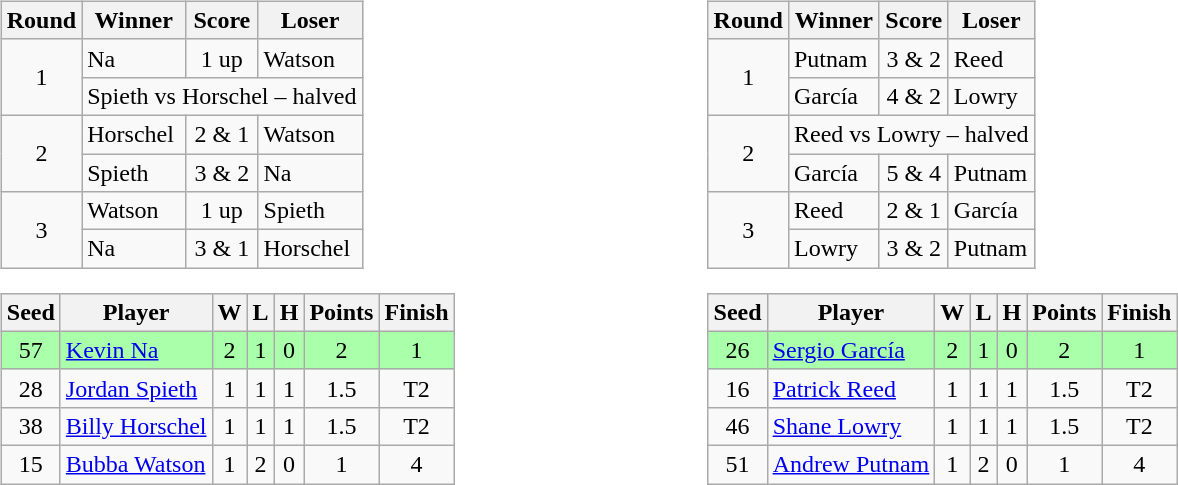<table style="width: 60em">
<tr>
<td><br><table class="wikitable">
<tr>
<th>Round</th>
<th>Winner</th>
<th>Score</th>
<th>Loser</th>
</tr>
<tr>
<td align=center rowspan=2>1</td>
<td>Na</td>
<td align=center>1 up</td>
<td>Watson</td>
</tr>
<tr>
<td colspan=3 align=center>Spieth vs Horschel – halved</td>
</tr>
<tr>
<td align=center rowspan=2>2</td>
<td>Horschel</td>
<td align=center>2 & 1</td>
<td>Watson</td>
</tr>
<tr>
<td>Spieth</td>
<td align=center>3 & 2</td>
<td>Na</td>
</tr>
<tr>
<td align=center rowspan=2>3</td>
<td>Watson</td>
<td align=center>1 up</td>
<td>Spieth</td>
</tr>
<tr>
<td>Na</td>
<td align=center>3 & 1</td>
<td>Horschel</td>
</tr>
</table>
<table class="wikitable" style="text-align:center">
<tr>
<th>Seed</th>
<th>Player</th>
<th>W</th>
<th>L</th>
<th>H</th>
<th>Points</th>
<th>Finish</th>
</tr>
<tr style="background:#aaffaa;">
<td>57</td>
<td align=left> <a href='#'>Kevin Na</a></td>
<td>2</td>
<td>1</td>
<td>0</td>
<td>2</td>
<td>1</td>
</tr>
<tr>
<td>28</td>
<td align=left> <a href='#'>Jordan Spieth</a></td>
<td>1</td>
<td>1</td>
<td>1</td>
<td>1.5</td>
<td>T2</td>
</tr>
<tr>
<td>38</td>
<td align=left> <a href='#'>Billy Horschel</a></td>
<td>1</td>
<td>1</td>
<td>1</td>
<td>1.5</td>
<td>T2</td>
</tr>
<tr>
<td>15</td>
<td align=left> <a href='#'>Bubba Watson</a></td>
<td>1</td>
<td>2</td>
<td>0</td>
<td>1</td>
<td>4</td>
</tr>
</table>
</td>
<td><br><table class="wikitable">
<tr>
<th>Round</th>
<th>Winner</th>
<th>Score</th>
<th>Loser</th>
</tr>
<tr>
<td align=center rowspan=2>1</td>
<td>Putnam</td>
<td align=center>3 & 2</td>
<td>Reed</td>
</tr>
<tr>
<td>García</td>
<td align=center>4 & 2</td>
<td>Lowry</td>
</tr>
<tr>
<td align=center rowspan=2>2</td>
<td colspan=3 align=center>Reed vs Lowry – halved</td>
</tr>
<tr>
<td>García</td>
<td align=center>5 & 4</td>
<td>Putnam</td>
</tr>
<tr>
<td align=center rowspan=2>3</td>
<td>Reed</td>
<td align=center>2 & 1</td>
<td>García</td>
</tr>
<tr>
<td>Lowry</td>
<td align=center>3 & 2</td>
<td>Putnam</td>
</tr>
</table>
<table class="wikitable" style="text-align:center">
<tr>
<th>Seed</th>
<th>Player</th>
<th>W</th>
<th>L</th>
<th>H</th>
<th>Points</th>
<th>Finish</th>
</tr>
<tr style="background:#aaffaa;">
<td>26</td>
<td align=left> <a href='#'>Sergio García</a></td>
<td>2</td>
<td>1</td>
<td>0</td>
<td>2</td>
<td>1</td>
</tr>
<tr>
<td>16</td>
<td align=left> <a href='#'>Patrick Reed</a></td>
<td>1</td>
<td>1</td>
<td>1</td>
<td>1.5</td>
<td>T2</td>
</tr>
<tr>
<td>46</td>
<td align=left> <a href='#'>Shane Lowry</a></td>
<td>1</td>
<td>1</td>
<td>1</td>
<td>1.5</td>
<td>T2</td>
</tr>
<tr>
<td>51</td>
<td align=left> <a href='#'>Andrew Putnam</a></td>
<td>1</td>
<td>2</td>
<td>0</td>
<td>1</td>
<td>4</td>
</tr>
</table>
</td>
</tr>
</table>
